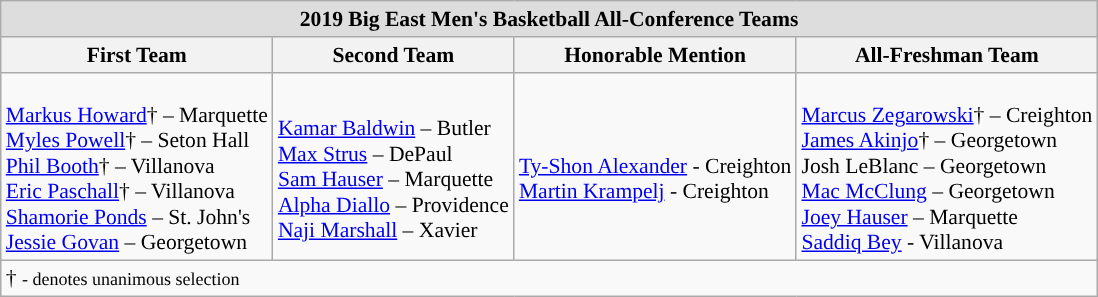<table class="wikitable" style="white-space:nowrap; font-size:90%;">
<tr>
<td colspan="7" style="text-align:center; background:#ddd;"><strong>2019 Big East Men's Basketball All-Conference Teams</strong></td>
</tr>
<tr>
<th>First Team</th>
<th>Second Team</th>
<th>Honorable Mention</th>
<th>All-Freshman Team</th>
</tr>
<tr>
<td><br><a href='#'>Markus Howard</a>† – Marquette<br>
<a href='#'>Myles Powell</a>† – Seton Hall<br>
<a href='#'>Phil Booth</a>† – Villanova<br>
<a href='#'>Eric Paschall</a>† – Villanova<br>
<a href='#'>Shamorie Ponds</a> – St. John's<br>
<a href='#'>Jessie Govan</a> – Georgetown</td>
<td><br><a href='#'>Kamar Baldwin</a> – Butler<br>
<a href='#'>Max Strus</a> – DePaul<br>
<a href='#'>Sam Hauser</a> – Marquette<br>
<a href='#'>Alpha Diallo</a> – Providence<br>
<a href='#'>Naji Marshall</a> – Xavier</td>
<td><br><a href='#'>Ty-Shon Alexander</a> - Creighton<br>
<a href='#'>Martin Krampelj</a> - Creighton</td>
<td><br><a href='#'>Marcus Zegarowski</a>† – Creighton<br>
<a href='#'>James Akinjo</a>† – Georgetown<br>
Josh LeBlanc – Georgetown<br>
<a href='#'>Mac McClung</a> – Georgetown<br>
<a href='#'>Joey Hauser</a> – Marquette<br>
<a href='#'>Saddiq Bey</a> - Villanova</td>
</tr>
<tr>
<td colspan="5" style="text-align:left;">† <small>- denotes unanimous selection</small></td>
</tr>
</table>
